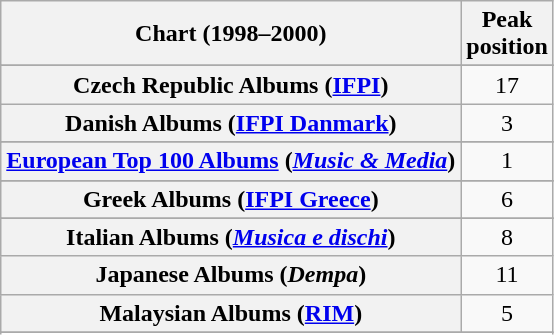<table class="wikitable sortable plainrowheaders" style="text-align:center">
<tr>
<th scope="col">Chart (1998–2000)</th>
<th scope="col">Peak<br>position</th>
</tr>
<tr>
</tr>
<tr>
</tr>
<tr>
</tr>
<tr>
</tr>
<tr>
</tr>
<tr>
<th scope="row">Czech Republic Albums (<a href='#'>IFPI</a>)</th>
<td>17</td>
</tr>
<tr>
<th scope="row">Danish Albums (<a href='#'>IFPI Danmark</a>)</th>
<td>3</td>
</tr>
<tr>
</tr>
<tr>
<th scope="row"><a href='#'>European Top 100 Albums</a> (<em><a href='#'>Music & Media</a></em>)</th>
<td>1</td>
</tr>
<tr>
</tr>
<tr>
</tr>
<tr>
</tr>
<tr>
<th scope="row">Greek Albums (<a href='#'>IFPI Greece</a>)</th>
<td>6</td>
</tr>
<tr>
</tr>
<tr>
</tr>
<tr>
<th scope="row">Italian Albums (<em><a href='#'>Musica e dischi</a></em>)</th>
<td>8</td>
</tr>
<tr>
<th scope="row">Japanese Albums (<em>Dempa</em>)</th>
<td>11</td>
</tr>
<tr>
<th scope="row">Malaysian Albums (<a href='#'>RIM</a>)</th>
<td>5</td>
</tr>
<tr>
</tr>
<tr>
</tr>
<tr>
</tr>
<tr>
</tr>
<tr>
</tr>
<tr>
</tr>
<tr>
</tr>
<tr>
</tr>
<tr>
</tr>
</table>
